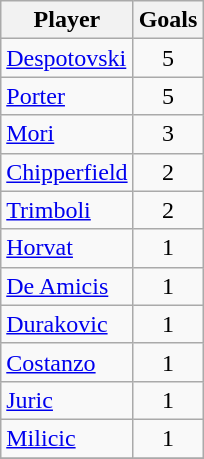<table class="wikitable sortable" style="text-align: left;">
<tr>
<th>Player</th>
<th>Goals</th>
</tr>
<tr>
<td><a href='#'>Despotovski</a></td>
<td align=center>5</td>
</tr>
<tr>
<td><a href='#'>Porter</a></td>
<td align=center>5</td>
</tr>
<tr>
<td><a href='#'>Mori</a></td>
<td align=center>3</td>
</tr>
<tr>
<td><a href='#'>Chipperfield</a></td>
<td align=center>2</td>
</tr>
<tr>
<td><a href='#'>Trimboli</a></td>
<td align=center>2</td>
</tr>
<tr>
<td><a href='#'>Horvat</a></td>
<td align=center>1</td>
</tr>
<tr>
<td><a href='#'>De Amicis</a></td>
<td align=center>1</td>
</tr>
<tr>
<td><a href='#'>Durakovic</a></td>
<td align=center>1</td>
</tr>
<tr>
<td><a href='#'>Costanzo</a></td>
<td align=center>1</td>
</tr>
<tr>
<td><a href='#'>Juric</a></td>
<td align=center>1</td>
</tr>
<tr>
<td><a href='#'>Milicic</a></td>
<td align=center>1</td>
</tr>
<tr>
</tr>
</table>
